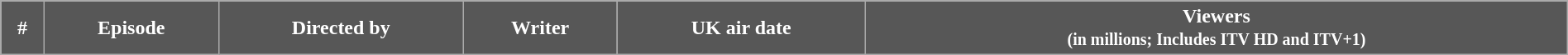<table class="wikitable plainrowheaders" style="width:100%; margin:auto;">
<tr>
</tr>
<tr style="color:#fff;">
<th style="background:#575757;">#</th>
<th style="background:#575757;">Episode</th>
<th style="background:#575757;">Directed by</th>
<th style="background:#575757;">Writer</th>
<th style="background:#575757;">UK air date</th>
<th style="background:#575757;">Viewers <br><small>(in millions; Includes ITV HD and ITV+1)</small><br>

</th>
</tr>
</table>
